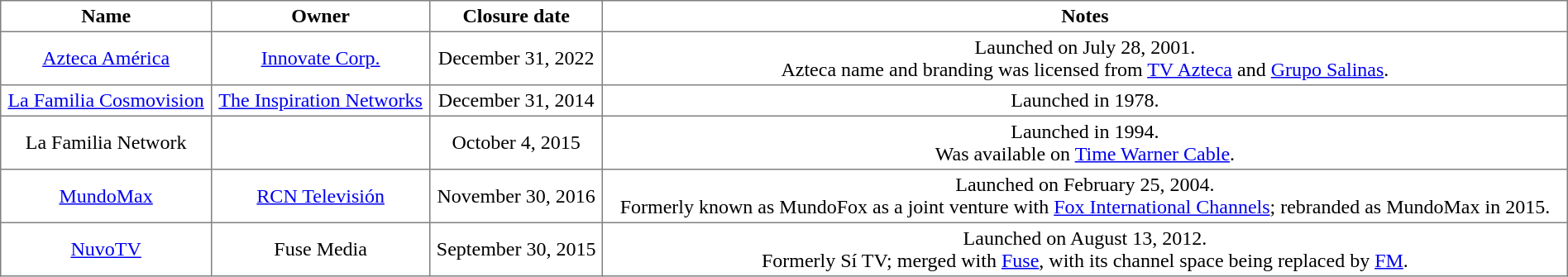<table class="toccolours sortable" style="border-collapse: collapse; text-align: center" width="100%" border="1" cellpadding="3">
<tr>
<th>Name</th>
<th>Owner</th>
<th>Closure date</th>
<th>Notes</th>
</tr>
<tr>
<td><a href='#'>Azteca América</a></td>
<td><a href='#'>Innovate Corp.</a></td>
<td>December 31, 2022</td>
<td>Launched on July 28, 2001.<br>Azteca name and branding was licensed from <a href='#'>TV Azteca</a> and <a href='#'>Grupo Salinas</a>.</td>
</tr>
<tr>
<td><a href='#'>La Familia Cosmovision</a></td>
<td><a href='#'>The Inspiration Networks</a></td>
<td>December 31, 2014</td>
<td>Launched in 1978.</td>
</tr>
<tr>
<td>La Familia Network</td>
<td></td>
<td>October 4, 2015</td>
<td>Launched in 1994.<br>Was available on <a href='#'>Time Warner Cable</a>.</td>
</tr>
<tr>
<td><a href='#'>MundoMax</a></td>
<td><a href='#'>RCN Televisión</a></td>
<td>November 30, 2016</td>
<td>Launched on February 25, 2004.<br>Formerly known as MundoFox as a joint venture with <a href='#'>Fox International Channels</a>; rebranded as MundoMax in 2015.</td>
</tr>
<tr>
<td><a href='#'>NuvoTV</a></td>
<td>Fuse Media</td>
<td>September 30, 2015</td>
<td>Launched on August 13, 2012.<br>Formerly Sí TV; merged with <a href='#'>Fuse</a>, with its channel space being replaced by <a href='#'>FM</a>.</td>
</tr>
</table>
